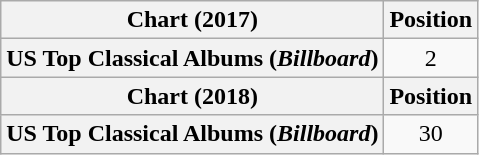<table class="wikitable plainrowheaders" style="text-align:center">
<tr>
<th scope="col">Chart (2017)</th>
<th scope="col">Position</th>
</tr>
<tr>
<th scope="row">US Top Classical Albums (<em>Billboard</em>)</th>
<td>2</td>
</tr>
<tr>
<th scope="col">Chart (2018)</th>
<th scope="col">Position</th>
</tr>
<tr>
<th scope="row">US Top Classical Albums (<em>Billboard</em>)</th>
<td>30</td>
</tr>
</table>
